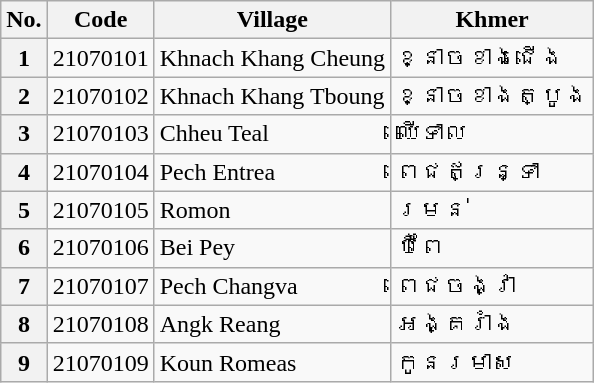<table class="wikitable sortable mw-collapsible">
<tr>
<th>No.</th>
<th>Code</th>
<th>Village</th>
<th>Khmer</th>
</tr>
<tr>
<th>1</th>
<td>21070101</td>
<td>Khnach Khang Cheung</td>
<td>ខ្នាចខាងជើង</td>
</tr>
<tr>
<th>2</th>
<td>21070102</td>
<td>Khnach Khang Tboung</td>
<td>ខ្នាចខាងត្បូង</td>
</tr>
<tr>
<th>3</th>
<td>21070103</td>
<td>Chheu Teal</td>
<td>ឈើទាល</td>
</tr>
<tr>
<th>4</th>
<td>21070104</td>
<td>Pech Entrea</td>
<td>ពេជឥន្ទ្រា</td>
</tr>
<tr>
<th>5</th>
<td>21070105</td>
<td>Romon</td>
<td>រមន់</td>
</tr>
<tr>
<th>6</th>
<td>21070106</td>
<td>Bei Pey</td>
<td>បីពៃ</td>
</tr>
<tr>
<th>7</th>
<td>21070107</td>
<td>Pech Changva</td>
<td>ពេជចង្វា</td>
</tr>
<tr>
<th>8</th>
<td>21070108</td>
<td>Angk Reang</td>
<td>អង្គរាំង</td>
</tr>
<tr>
<th>9</th>
<td>21070109</td>
<td>Koun Romeas</td>
<td>កូនរមាស</td>
</tr>
</table>
